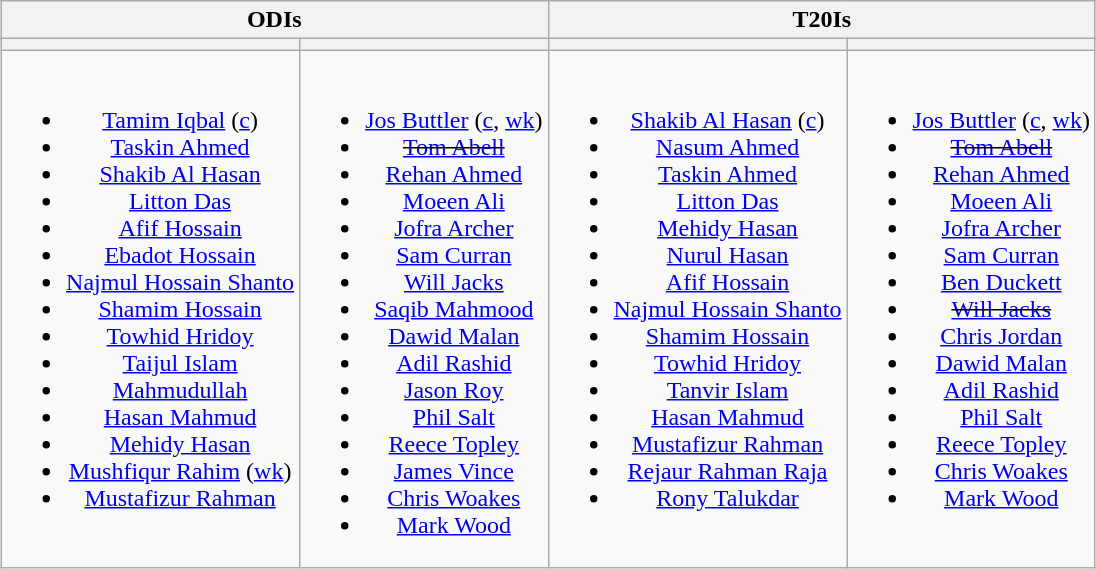<table class="wikitable" style="text-align:center; margin:auto">
<tr>
<th colspan=2>ODIs</th>
<th colspan=2>T20Is</th>
</tr>
<tr>
<th></th>
<th></th>
<th></th>
<th></th>
</tr>
<tr style="vertical-align:top">
<td><br><ul><li><a href='#'>Tamim Iqbal</a> (<a href='#'>c</a>)</li><li><a href='#'>Taskin Ahmed</a></li><li><a href='#'>Shakib Al Hasan</a></li><li><a href='#'>Litton Das</a></li><li><a href='#'>Afif Hossain</a></li><li><a href='#'>Ebadot Hossain</a></li><li><a href='#'>Najmul Hossain Shanto</a></li><li><a href='#'>Shamim Hossain</a></li><li><a href='#'>Towhid Hridoy</a></li><li><a href='#'>Taijul Islam</a></li><li><a href='#'>Mahmudullah</a></li><li><a href='#'>Hasan Mahmud</a></li><li><a href='#'>Mehidy Hasan</a></li><li><a href='#'>Mushfiqur Rahim</a> (<a href='#'>wk</a>)</li><li><a href='#'>Mustafizur Rahman</a></li></ul></td>
<td><br><ul><li><a href='#'>Jos Buttler</a> (<a href='#'>c</a>, <a href='#'>wk</a>)</li><li><s><a href='#'>Tom Abell</a></s></li><li><a href='#'>Rehan Ahmed</a></li><li><a href='#'>Moeen Ali</a></li><li><a href='#'>Jofra Archer</a></li><li><a href='#'>Sam Curran</a></li><li><a href='#'>Will Jacks</a></li><li><a href='#'>Saqib Mahmood</a></li><li><a href='#'>Dawid Malan</a></li><li><a href='#'>Adil Rashid</a></li><li><a href='#'>Jason Roy</a></li><li><a href='#'>Phil Salt</a></li><li><a href='#'>Reece Topley</a></li><li><a href='#'>James Vince</a></li><li><a href='#'>Chris Woakes</a></li><li><a href='#'>Mark Wood</a></li></ul></td>
<td><br><ul><li><a href='#'>Shakib Al Hasan</a> (<a href='#'>c</a>)</li><li><a href='#'>Nasum Ahmed</a></li><li><a href='#'>Taskin Ahmed</a></li><li><a href='#'>Litton Das</a></li><li><a href='#'>Mehidy Hasan</a></li><li><a href='#'>Nurul Hasan</a></li><li><a href='#'>Afif Hossain</a></li><li><a href='#'>Najmul Hossain Shanto</a></li><li><a href='#'>Shamim Hossain</a></li><li><a href='#'>Towhid Hridoy</a></li><li><a href='#'>Tanvir Islam</a></li><li><a href='#'>Hasan Mahmud</a></li><li><a href='#'>Mustafizur Rahman</a></li><li><a href='#'>Rejaur Rahman Raja</a></li><li><a href='#'>Rony Talukdar</a></li></ul></td>
<td><br><ul><li><a href='#'>Jos Buttler</a> (<a href='#'>c</a>, <a href='#'>wk</a>)</li><li><s><a href='#'>Tom Abell</a></s></li><li><a href='#'>Rehan Ahmed</a></li><li><a href='#'>Moeen Ali</a></li><li><a href='#'>Jofra Archer</a></li><li><a href='#'>Sam Curran</a></li><li><a href='#'>Ben Duckett</a></li><li><s><a href='#'>Will Jacks</a></s></li><li><a href='#'>Chris Jordan</a></li><li><a href='#'>Dawid Malan</a></li><li><a href='#'>Adil Rashid</a></li><li><a href='#'>Phil Salt</a></li><li><a href='#'>Reece Topley</a></li><li><a href='#'>Chris Woakes</a></li><li><a href='#'>Mark Wood</a></li></ul></td>
</tr>
</table>
